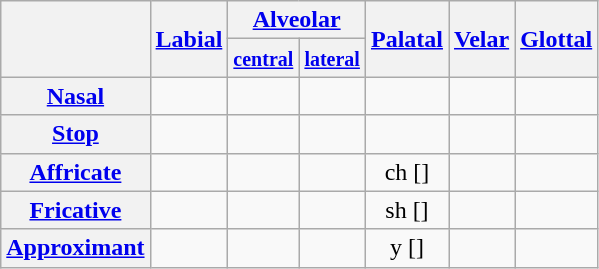<table class="wikitable" style="text-align:center">
<tr>
<th rowspan="2"></th>
<th rowspan="2"><a href='#'>Labial</a></th>
<th colspan="2"><a href='#'>Alveolar</a></th>
<th rowspan="2"><a href='#'>Palatal</a></th>
<th rowspan="2"><a href='#'>Velar</a></th>
<th rowspan="2"><a href='#'>Glottal</a></th>
</tr>
<tr>
<th><small><a href='#'>central</a></small></th>
<th><small><a href='#'>lateral</a></small></th>
</tr>
<tr>
<th><a href='#'>Nasal</a></th>
<td></td>
<td></td>
<td></td>
<td></td>
<td></td>
<td></td>
</tr>
<tr>
<th><a href='#'>Stop</a></th>
<td>   </td>
<td></td>
<td></td>
<td></td>
<td></td>
<td></td>
</tr>
<tr>
<th><a href='#'>Affricate</a></th>
<td></td>
<td></td>
<td></td>
<td>ch []</td>
<td></td>
<td></td>
</tr>
<tr>
<th><a href='#'>Fricative</a></th>
<td></td>
<td></td>
<td></td>
<td>sh []</td>
<td></td>
<td></td>
</tr>
<tr>
<th><a href='#'>Approximant</a></th>
<td></td>
<td></td>
<td></td>
<td>y []</td>
<td></td>
<td></td>
</tr>
</table>
